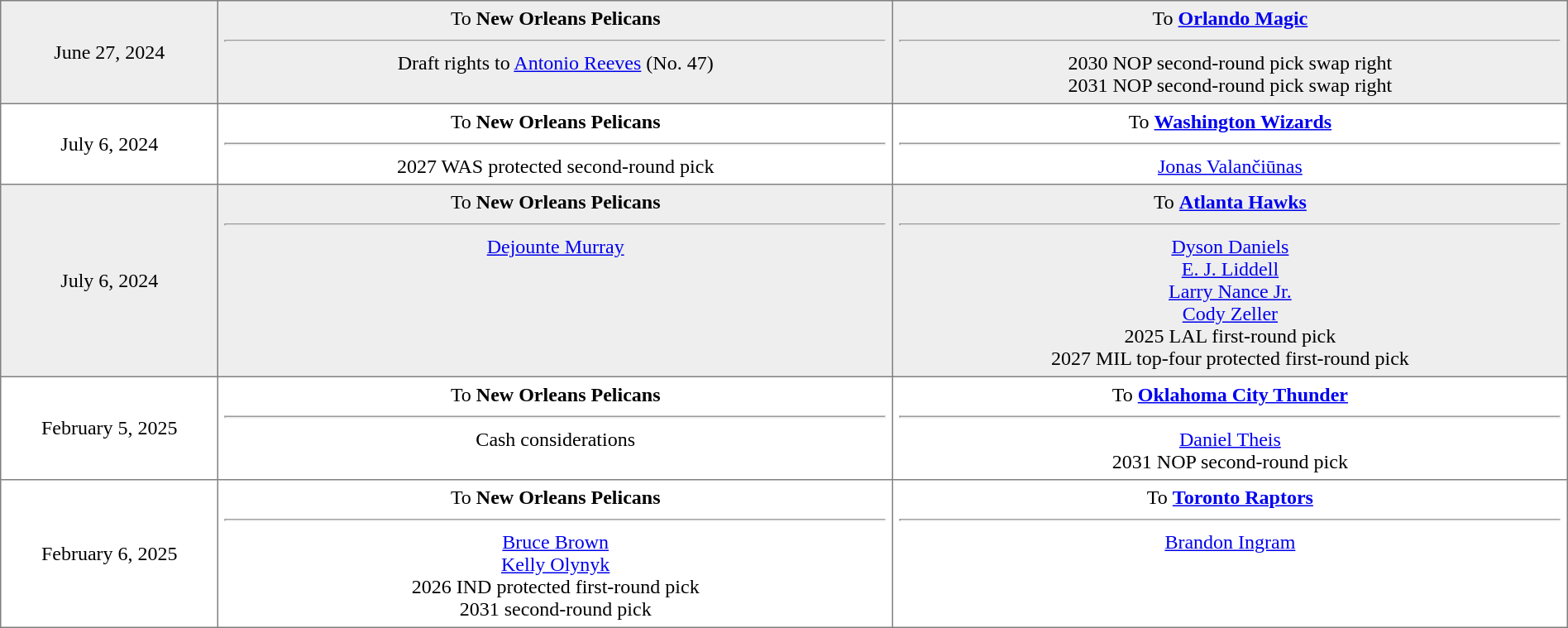<table border="1" style="border-collapse:collapse; text-align:center; width:100%;"  cellpadding="5">
<tr style="background:#eee;">
<td style="width:10%">June 27, 2024</td>
<td style="width:31%; vertical-align:top;">To <strong>New Orleans Pelicans</strong><hr>Draft rights to <a href='#'>Antonio Reeves</a> (No. 47)</td>
<td style="width:31%; vertical-align:top;">To <strong><a href='#'>Orlando Magic</a></strong><hr>2030 NOP second-round pick swap right<br>2031 NOP second-round pick swap right</td>
</tr>
<tr>
<td style="width:10%">July 6, 2024</td>
<td style="width:31%; vertical-align:top;">To <strong>New Orleans Pelicans</strong><hr>2027 WAS protected second-round pick</td>
<td style="width:31%; vertical-align:top;">To <strong><a href='#'>Washington Wizards</a></strong><hr> <a href='#'>Jonas Valančiūnas</a></td>
</tr>
<tr style="background:#eee;">
<td style="width:10%">July 6, 2024</td>
<td style="width:31%; vertical-align:top;">To <strong>New Orleans Pelicans</strong><hr> <a href='#'>Dejounte Murray</a></td>
<td style="width:31%; vertical-align:top;">To <strong><a href='#'>Atlanta Hawks</a></strong><hr> <a href='#'>Dyson Daniels</a><br> <a href='#'>E. J. Liddell</a><br> <a href='#'>Larry Nance Jr.</a><br> <a href='#'>Cody Zeller</a><br>2025 LAL first-round pick<br>2027 MIL top-four protected first-round pick</td>
</tr>
<tr>
<td style="width:10%">February 5, 2025</td>
<td style="width:31%; vertical-align:top;">To <strong>New Orleans Pelicans</strong><hr>Cash considerations</td>
<td style="width:31%; vertical-align:top;">To <strong><a href='#'>Oklahoma City Thunder</a></strong><hr> <a href='#'>Daniel Theis</a><br>2031 NOP second-round pick</td>
</tr>
<tr>
<td style="width:10%">February 6, 2025</td>
<td style="width:31%; vertical-align:top;">To <strong>New Orleans Pelicans</strong><hr> <a href='#'>Bruce Brown</a><br> <a href='#'>Kelly Olynyk</a><br>2026 IND protected first-round pick<br>2031 second-round pick</td>
<td style="width:31%; vertical-align:top;">To <strong><a href='#'>Toronto Raptors</a></strong><hr> <a href='#'>Brandon Ingram</a></td>
</tr>
</table>
